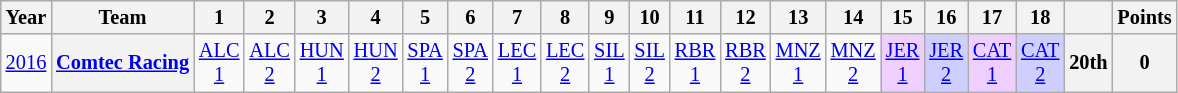<table class="wikitable" style="text-align:center; font-size:85%">
<tr>
<th>Year</th>
<th>Team</th>
<th>1</th>
<th>2</th>
<th>3</th>
<th>4</th>
<th>5</th>
<th>6</th>
<th>7</th>
<th>8</th>
<th>9</th>
<th>10</th>
<th>11</th>
<th>12</th>
<th>13</th>
<th>14</th>
<th>15</th>
<th>16</th>
<th>17</th>
<th>18</th>
<th></th>
<th>Points</th>
</tr>
<tr>
<td><a href='#'>2016</a></td>
<th nowrap><a href='#'>Comtec Racing</a></th>
<td><a href='#'>ALC<br>1</a></td>
<td><a href='#'>ALC<br>2</a></td>
<td><a href='#'>HUN<br>1</a></td>
<td><a href='#'>HUN<br>2</a></td>
<td><a href='#'>SPA<br>1</a></td>
<td><a href='#'>SPA<br>2</a></td>
<td><a href='#'>LEC<br>1</a></td>
<td><a href='#'>LEC<br>2</a></td>
<td><a href='#'>SIL<br>1</a></td>
<td><a href='#'>SIL<br>2</a></td>
<td><a href='#'>RBR<br>1</a></td>
<td><a href='#'>RBR<br>2</a></td>
<td><a href='#'>MNZ<br>1</a></td>
<td><a href='#'>MNZ<br>2</a></td>
<td style=background:#efcfff><a href='#'>JER<br>1</a><br></td>
<td style=background:#cfcfff><a href='#'>JER<br>2</a><br></td>
<td style=background:#efcfff><a href='#'>CAT<br>1</a><br></td>
<td style=background:#cfcfff><a href='#'>CAT<br>2</a><br></td>
<th>20th</th>
<th>0</th>
</tr>
</table>
